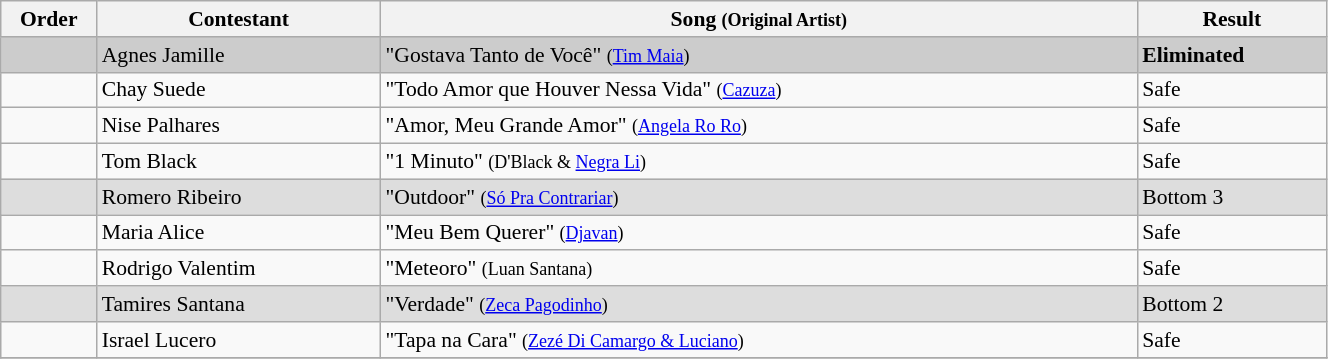<table class="wikitable" style="font-size:90%; width:70%; text-align: left;">
<tr>
<th width="05%">Order</th>
<th width="15%">Contestant</th>
<th width="40%">Song <small>(Original Artist)</small></th>
<th width="10%">Result</th>
</tr>
<tr>
<td bgcolor="CCCCCC"></td>
<td bgcolor="CCCCCC">Agnes Jamille</td>
<td bgcolor="CCCCCC">"Gostava Tanto de Você" <small>(<a href='#'>Tim Maia</a>)</small></td>
<td bgcolor="CCCCCC"><strong>Eliminated</strong></td>
</tr>
<tr>
<td></td>
<td>Chay Suede</td>
<td>"Todo Amor que Houver Nessa Vida" <small>(<a href='#'>Cazuza</a>)</small></td>
<td>Safe</td>
</tr>
<tr>
<td></td>
<td>Nise Palhares</td>
<td>"Amor, Meu Grande Amor" <small>(<a href='#'>Angela Ro Ro</a>)</small></td>
<td>Safe</td>
</tr>
<tr>
<td></td>
<td>Tom Black</td>
<td>"1 Minuto" <small>(D'Black & <a href='#'>Negra Li</a>)</small></td>
<td>Safe</td>
</tr>
<tr>
<td bgcolor="DDDDDD"></td>
<td bgcolor="DDDDDD">Romero Ribeiro</td>
<td bgcolor="DDDDDD">"Outdoor" <small>(<a href='#'>Só Pra Contrariar</a>)</small></td>
<td bgcolor="DDDDDD">Bottom 3</td>
</tr>
<tr>
<td></td>
<td>Maria Alice</td>
<td>"Meu Bem Querer" <small>(<a href='#'>Djavan</a>)</small></td>
<td>Safe</td>
</tr>
<tr>
<td></td>
<td>Rodrigo Valentim</td>
<td>"Meteoro" <small>(Luan Santana)</small></td>
<td>Safe</td>
</tr>
<tr>
<td bgcolor="DDDDDD"></td>
<td bgcolor="DDDDDD">Tamires Santana</td>
<td bgcolor="DDDDDD">"Verdade" <small>(<a href='#'>Zeca Pagodinho</a>)</small></td>
<td bgcolor="DDDDDD">Bottom 2</td>
</tr>
<tr>
<td></td>
<td>Israel Lucero</td>
<td>"Tapa na Cara" <small>(<a href='#'>Zezé Di Camargo & Luciano</a>)</small></td>
<td>Safe</td>
</tr>
<tr>
</tr>
</table>
